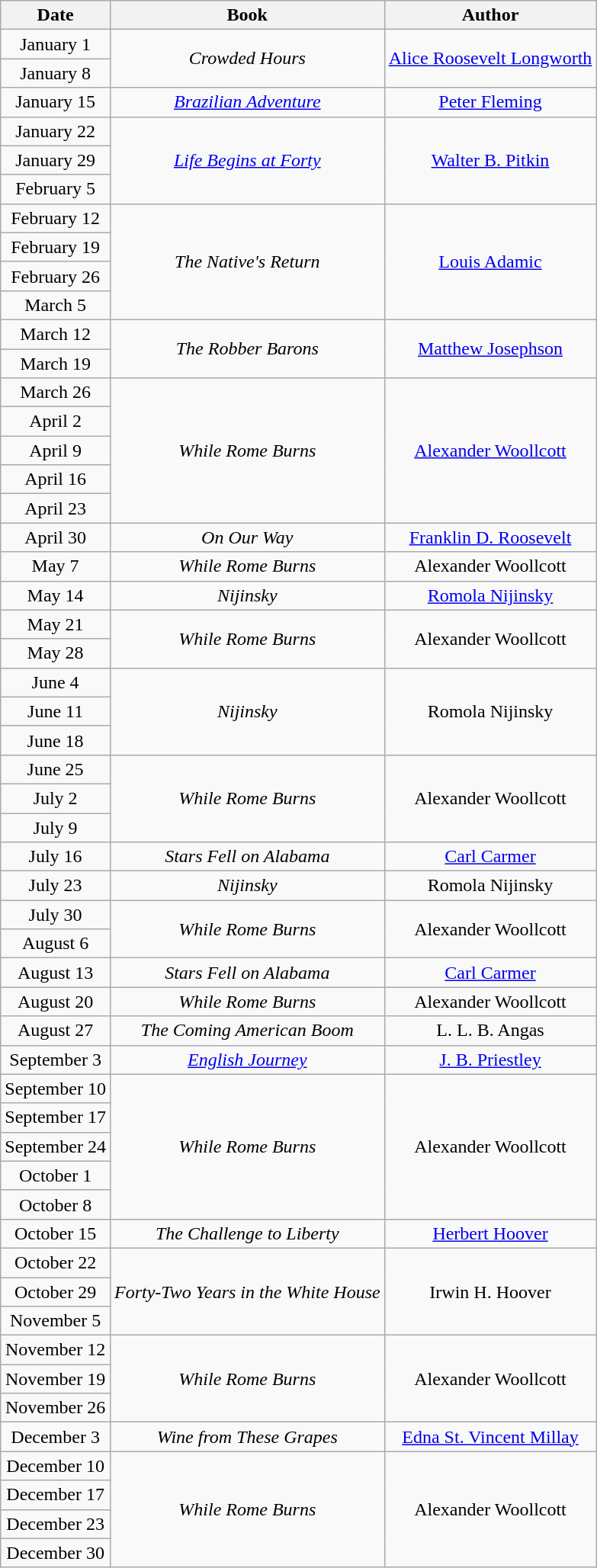<table class="wikitable sortable" style="text-align: center">
<tr>
<th>Date</th>
<th>Book</th>
<th>Author</th>
</tr>
<tr>
<td>January 1</td>
<td rowspan=2><em>Crowded Hours</em></td>
<td rowspan=2><a href='#'>Alice Roosevelt Longworth</a></td>
</tr>
<tr>
<td>January 8</td>
</tr>
<tr>
<td>January 15</td>
<td><em><a href='#'>Brazilian Adventure</a></em></td>
<td><a href='#'>Peter Fleming</a></td>
</tr>
<tr>
<td>January 22</td>
<td rowspan=3><em><a href='#'>Life Begins at Forty</a></em></td>
<td rowspan=3><a href='#'>Walter B. Pitkin</a></td>
</tr>
<tr>
<td>January 29</td>
</tr>
<tr>
<td>February 5</td>
</tr>
<tr>
<td>February 12</td>
<td rowspan=4><em>The Native's Return</em></td>
<td rowspan=4><a href='#'>Louis Adamic</a></td>
</tr>
<tr>
<td>February 19</td>
</tr>
<tr>
<td>February 26</td>
</tr>
<tr>
<td>March 5</td>
</tr>
<tr>
<td>March 12</td>
<td rowspan=2><em>The Robber Barons</em></td>
<td rowspan=2><a href='#'>Matthew Josephson</a></td>
</tr>
<tr>
<td>March 19</td>
</tr>
<tr>
<td>March 26</td>
<td rowspan=5><em>While Rome Burns</em></td>
<td rowspan=5><a href='#'>Alexander Woollcott</a></td>
</tr>
<tr>
<td>April 2</td>
</tr>
<tr>
<td>April 9</td>
</tr>
<tr>
<td>April 16</td>
</tr>
<tr>
<td>April 23</td>
</tr>
<tr>
<td>April 30</td>
<td><em>On Our Way</em></td>
<td><a href='#'>Franklin D. Roosevelt</a></td>
</tr>
<tr>
<td>May 7</td>
<td><em>While Rome Burns</em></td>
<td>Alexander Woollcott</td>
</tr>
<tr>
<td>May 14</td>
<td><em>Nijinsky</em></td>
<td><a href='#'>Romola Nijinsky</a></td>
</tr>
<tr>
<td>May 21</td>
<td rowspan=2><em>While Rome Burns</em></td>
<td rowspan=2>Alexander Woollcott</td>
</tr>
<tr>
<td>May 28</td>
</tr>
<tr>
<td>June 4</td>
<td rowspan=3><em>Nijinsky</em></td>
<td rowspan=3>Romola Nijinsky</td>
</tr>
<tr>
<td>June 11</td>
</tr>
<tr>
<td>June 18</td>
</tr>
<tr>
<td>June 25</td>
<td rowspan=3><em>While Rome Burns</em></td>
<td rowspan=3>Alexander Woollcott</td>
</tr>
<tr>
<td>July 2</td>
</tr>
<tr>
<td>July 9</td>
</tr>
<tr>
<td>July 16</td>
<td><em>Stars Fell on Alabama</em></td>
<td><a href='#'>Carl Carmer</a></td>
</tr>
<tr>
<td>July 23</td>
<td><em>Nijinsky</em></td>
<td>Romola Nijinsky</td>
</tr>
<tr>
<td>July 30</td>
<td rowspan=2><em>While Rome Burns</em></td>
<td rowspan=2>Alexander Woollcott</td>
</tr>
<tr>
<td>August 6</td>
</tr>
<tr>
<td>August 13</td>
<td><em>Stars Fell on Alabama</em></td>
<td><a href='#'>Carl Carmer</a></td>
</tr>
<tr>
<td>August 20</td>
<td><em>While Rome Burns</em></td>
<td>Alexander Woollcott</td>
</tr>
<tr>
<td>August 27</td>
<td><em>The Coming American Boom</em></td>
<td>L. L. B. Angas</td>
</tr>
<tr>
<td>September 3</td>
<td><em><a href='#'>English Journey</a></em></td>
<td><a href='#'>J. B. Priestley</a></td>
</tr>
<tr>
<td>September 10</td>
<td rowspan=5><em>While Rome Burns</em></td>
<td rowspan=5>Alexander Woollcott</td>
</tr>
<tr>
<td>September 17</td>
</tr>
<tr>
<td>September 24</td>
</tr>
<tr>
<td>October 1</td>
</tr>
<tr>
<td>October 8</td>
</tr>
<tr>
<td>October 15</td>
<td><em>The Challenge to Liberty</em></td>
<td><a href='#'>Herbert Hoover</a></td>
</tr>
<tr>
<td>October 22</td>
<td rowspan=3><em>Forty-Two Years in the White House</em></td>
<td rowspan=3>Irwin H. Hoover</td>
</tr>
<tr>
<td>October 29</td>
</tr>
<tr>
<td>November 5</td>
</tr>
<tr>
<td>November 12</td>
<td rowspan=3><em>While Rome Burns</em></td>
<td rowspan=3>Alexander Woollcott</td>
</tr>
<tr>
<td>November 19</td>
</tr>
<tr>
<td>November 26</td>
</tr>
<tr>
<td>December 3</td>
<td><em>Wine from These Grapes</em></td>
<td><a href='#'>Edna St. Vincent Millay</a></td>
</tr>
<tr>
<td>December 10</td>
<td rowspan=4><em>While Rome Burns</em></td>
<td rowspan=4>Alexander Woollcott</td>
</tr>
<tr>
<td>December 17</td>
</tr>
<tr>
<td>December 23</td>
</tr>
<tr>
<td>December 30</td>
</tr>
</table>
